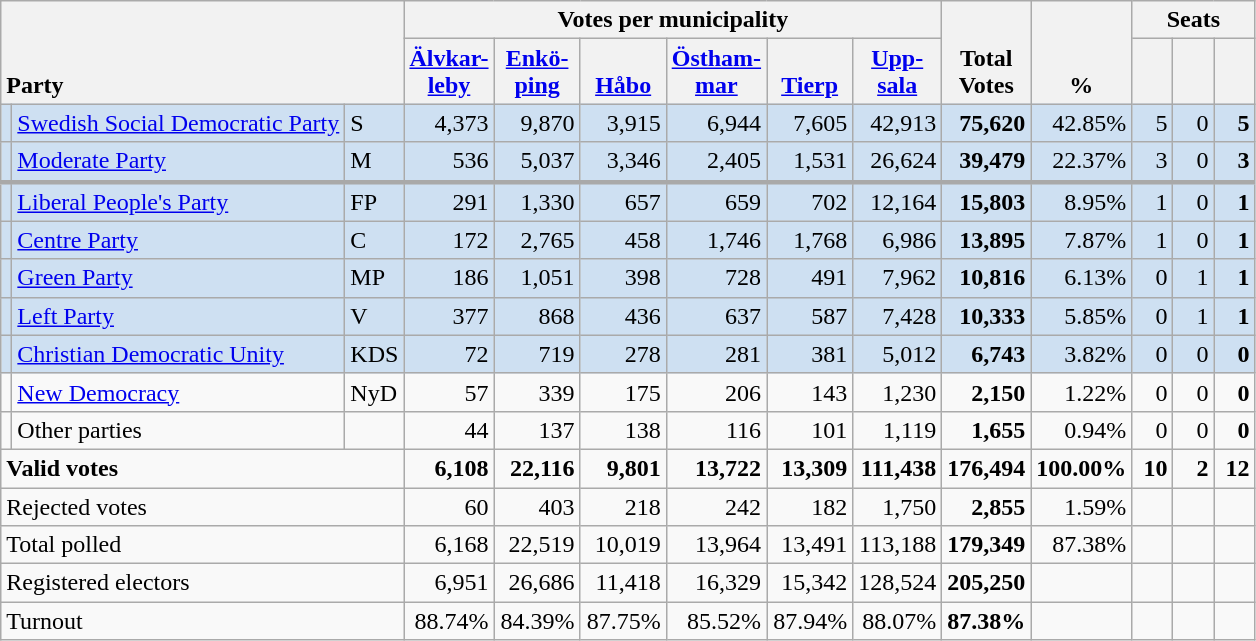<table class="wikitable" border="1" style="text-align:right;">
<tr>
<th style="text-align:left;" valign=bottom rowspan=2 colspan=3>Party</th>
<th colspan=6>Votes per municipality</th>
<th align=center valign=bottom rowspan=2 width="50">Total Votes</th>
<th align=center valign=bottom rowspan=2 width="50">%</th>
<th colspan=3>Seats</th>
</tr>
<tr>
<th align=center valign=bottom width="50"><a href='#'>Älvkar- leby</a></th>
<th align=center valign=bottom width="50"><a href='#'>Enkö- ping</a></th>
<th align=center valign=bottom width="50"><a href='#'>Håbo</a></th>
<th align=center valign=bottom width="50"><a href='#'>Östham- mar</a></th>
<th align=center valign=bottom width="50"><a href='#'>Tierp</a></th>
<th align=center valign=bottom width="50"><a href='#'>Upp- sala</a></th>
<th align=center valign=bottom width="20"><small></small></th>
<th align=center valign=bottom width="20"><small><a href='#'></a></small></th>
<th align=center valign=bottom width="20"><small></small></th>
</tr>
<tr style="background:#CEE0F2;">
<td></td>
<td align=left style="white-space: nowrap;"><a href='#'>Swedish Social Democratic Party</a></td>
<td align=left>S</td>
<td>4,373</td>
<td>9,870</td>
<td>3,915</td>
<td>6,944</td>
<td>7,605</td>
<td>42,913</td>
<td><strong>75,620</strong></td>
<td>42.85%</td>
<td>5</td>
<td>0</td>
<td><strong>5</strong></td>
</tr>
<tr style="background:#CEE0F2;">
<td></td>
<td align=left><a href='#'>Moderate Party</a></td>
<td align=left>M</td>
<td>536</td>
<td>5,037</td>
<td>3,346</td>
<td>2,405</td>
<td>1,531</td>
<td>26,624</td>
<td><strong>39,479</strong></td>
<td>22.37%</td>
<td>3</td>
<td>0</td>
<td><strong>3</strong></td>
</tr>
<tr style="background:#CEE0F2; border-top:3px solid darkgray;">
<td></td>
<td align=left><a href='#'>Liberal People's Party</a></td>
<td align=left>FP</td>
<td>291</td>
<td>1,330</td>
<td>657</td>
<td>659</td>
<td>702</td>
<td>12,164</td>
<td><strong>15,803</strong></td>
<td>8.95%</td>
<td>1</td>
<td>0</td>
<td><strong>1</strong></td>
</tr>
<tr style="background:#CEE0F2;">
<td></td>
<td align=left><a href='#'>Centre Party</a></td>
<td align=left>C</td>
<td>172</td>
<td>2,765</td>
<td>458</td>
<td>1,746</td>
<td>1,768</td>
<td>6,986</td>
<td><strong>13,895</strong></td>
<td>7.87%</td>
<td>1</td>
<td>0</td>
<td><strong>1</strong></td>
</tr>
<tr style="background:#CEE0F2;">
<td></td>
<td align=left><a href='#'>Green Party</a></td>
<td align=left>MP</td>
<td>186</td>
<td>1,051</td>
<td>398</td>
<td>728</td>
<td>491</td>
<td>7,962</td>
<td><strong>10,816</strong></td>
<td>6.13%</td>
<td>0</td>
<td>1</td>
<td><strong>1</strong></td>
</tr>
<tr style="background:#CEE0F2;">
<td></td>
<td align=left><a href='#'>Left Party</a></td>
<td align=left>V</td>
<td>377</td>
<td>868</td>
<td>436</td>
<td>637</td>
<td>587</td>
<td>7,428</td>
<td><strong>10,333</strong></td>
<td>5.85%</td>
<td>0</td>
<td>1</td>
<td><strong>1</strong></td>
</tr>
<tr style="background:#CEE0F2;">
<td></td>
<td align=left><a href='#'>Christian Democratic Unity</a></td>
<td align=left>KDS</td>
<td>72</td>
<td>719</td>
<td>278</td>
<td>281</td>
<td>381</td>
<td>5,012</td>
<td><strong>6,743</strong></td>
<td>3.82%</td>
<td>0</td>
<td>0</td>
<td><strong>0</strong></td>
</tr>
<tr>
<td></td>
<td align=left><a href='#'>New Democracy</a></td>
<td align=left>NyD</td>
<td>57</td>
<td>339</td>
<td>175</td>
<td>206</td>
<td>143</td>
<td>1,230</td>
<td><strong>2,150</strong></td>
<td>1.22%</td>
<td>0</td>
<td>0</td>
<td><strong>0</strong></td>
</tr>
<tr>
<td></td>
<td align=left>Other parties</td>
<td></td>
<td>44</td>
<td>137</td>
<td>138</td>
<td>116</td>
<td>101</td>
<td>1,119</td>
<td><strong>1,655</strong></td>
<td>0.94%</td>
<td>0</td>
<td>0</td>
<td><strong>0</strong></td>
</tr>
<tr style="font-weight:bold">
<td align=left colspan=3>Valid votes</td>
<td>6,108</td>
<td>22,116</td>
<td>9,801</td>
<td>13,722</td>
<td>13,309</td>
<td>111,438</td>
<td>176,494</td>
<td>100.00%</td>
<td>10</td>
<td>2</td>
<td>12</td>
</tr>
<tr>
<td align=left colspan=3>Rejected votes</td>
<td>60</td>
<td>403</td>
<td>218</td>
<td>242</td>
<td>182</td>
<td>1,750</td>
<td><strong>2,855</strong></td>
<td>1.59%</td>
<td></td>
<td></td>
<td></td>
</tr>
<tr>
<td align=left colspan=3>Total polled</td>
<td>6,168</td>
<td>22,519</td>
<td>10,019</td>
<td>13,964</td>
<td>13,491</td>
<td>113,188</td>
<td><strong>179,349</strong></td>
<td>87.38%</td>
<td></td>
<td></td>
<td></td>
</tr>
<tr>
<td align=left colspan=3>Registered electors</td>
<td>6,951</td>
<td>26,686</td>
<td>11,418</td>
<td>16,329</td>
<td>15,342</td>
<td>128,524</td>
<td><strong>205,250</strong></td>
<td></td>
<td></td>
<td></td>
<td></td>
</tr>
<tr>
<td align=left colspan=3>Turnout</td>
<td>88.74%</td>
<td>84.39%</td>
<td>87.75%</td>
<td>85.52%</td>
<td>87.94%</td>
<td>88.07%</td>
<td><strong>87.38%</strong></td>
<td></td>
<td></td>
<td></td>
<td></td>
</tr>
</table>
